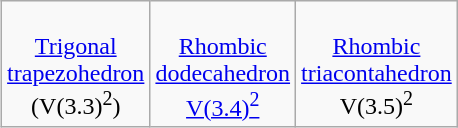<table class="wikitable"  align=right width=240>
<tr align=center>
<td><br><a href='#'>Trigonal trapezohedron</a><br>(V(3.3)<sup>2</sup>)</td>
<td><br><a href='#'>Rhombic dodecahedron</a><br><a href='#'>V(3.4)<sup>2</sup></a></td>
<td><br><a href='#'>Rhombic triacontahedron</a><br>V(3.5)<sup>2</sup></td>
</tr>
</table>
